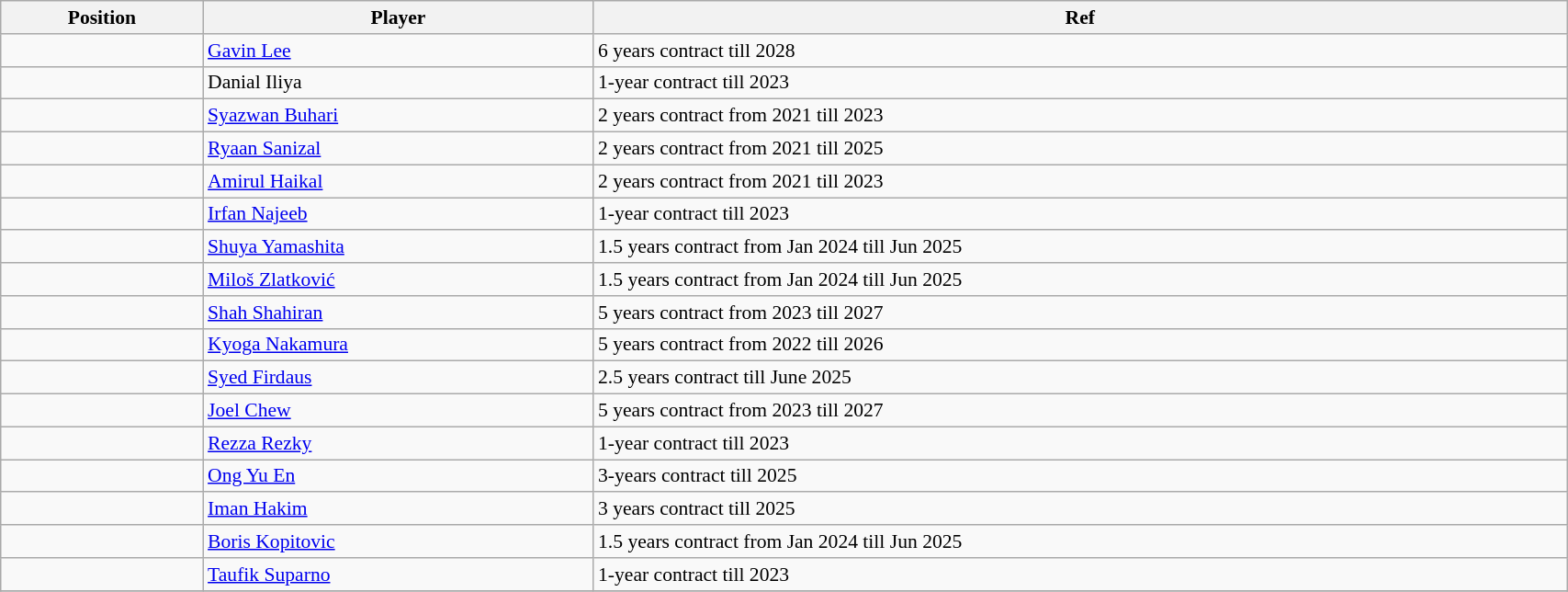<table class="wikitable sortable" style="width:90%; text-align:center; font-size:90%; text-align:left;">
<tr>
<th><strong>Position</strong></th>
<th><strong>Player</strong></th>
<th><strong>Ref</strong></th>
</tr>
<tr>
<td></td>
<td> <a href='#'>Gavin Lee</a></td>
<td>6 years contract till 2028</td>
</tr>
<tr>
<td></td>
<td> Danial Iliya</td>
<td>1-year contract till 2023  </td>
</tr>
<tr>
<td></td>
<td> <a href='#'>Syazwan Buhari</a></td>
<td>2 years contract from 2021 till 2023 </td>
</tr>
<tr>
<td></td>
<td> <a href='#'>Ryaan Sanizal</a></td>
<td>2 years contract from 2021 till 2025 </td>
</tr>
<tr>
<td></td>
<td> <a href='#'>Amirul Haikal</a></td>
<td>2 years contract from 2021 till 2023 </td>
</tr>
<tr>
<td></td>
<td> <a href='#'>Irfan Najeeb</a></td>
<td>1-year contract till 2023 </td>
</tr>
<tr>
<td></td>
<td> <a href='#'>Shuya Yamashita</a></td>
<td>1.5 years contract from Jan 2024 till Jun 2025 </td>
</tr>
<tr>
<td></td>
<td> <a href='#'>Miloš Zlatković</a></td>
<td>1.5 years contract from Jan 2024 till Jun 2025 </td>
</tr>
<tr>
<td></td>
<td> <a href='#'>Shah Shahiran</a></td>
<td>5 years contract from 2023 till 2027 </td>
</tr>
<tr>
<td></td>
<td> <a href='#'>Kyoga Nakamura</a></td>
<td>5 years contract from 2022 till 2026 </td>
</tr>
<tr>
<td></td>
<td> <a href='#'>Syed Firdaus</a></td>
<td>2.5 years contract till June 2025 </td>
</tr>
<tr>
<td></td>
<td> <a href='#'>Joel Chew</a></td>
<td>5 years contract from 2023 till 2027 </td>
</tr>
<tr>
<td></td>
<td> <a href='#'>Rezza Rezky</a></td>
<td>1-year contract till 2023 </td>
</tr>
<tr>
<td></td>
<td> <a href='#'>Ong Yu En</a></td>
<td>3-years contract till 2025 </td>
</tr>
<tr>
<td></td>
<td> <a href='#'>Iman Hakim</a></td>
<td>3 years contract till 2025  </td>
</tr>
<tr>
<td></td>
<td> <a href='#'>Boris Kopitovic</a></td>
<td>1.5 years contract from Jan 2024 till Jun 2025 </td>
</tr>
<tr>
<td></td>
<td> <a href='#'>Taufik Suparno</a></td>
<td>1-year contract till 2023 </td>
</tr>
<tr>
</tr>
</table>
